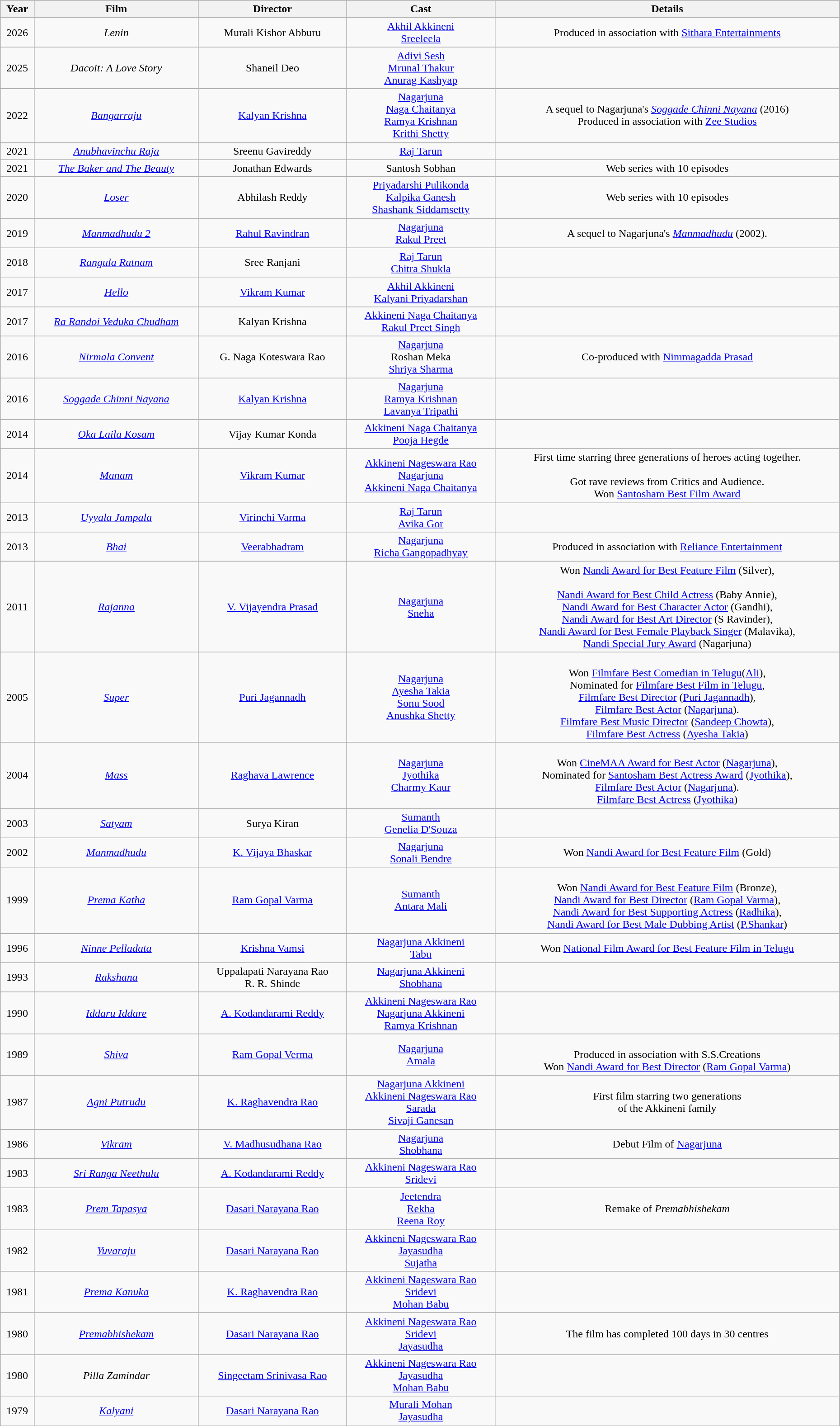<table class="wikitable sortable"  style="text-align:center; width:98%;">
<tr>
<th>Year</th>
<th>Film</th>
<th>Director</th>
<th>Cast</th>
<th>Details</th>
</tr>
<tr>
<td>2026</td>
<td><em>Lenin</em></td>
<td>Murali Kishor Abburu</td>
<td><a href='#'>Akhil Akkineni</a>  <br> <a href='#'>Sreeleela</a></td>
<td>Produced in association with <a href='#'>Sithara Entertainments</a></td>
</tr>
<tr>
<td>2025</td>
<td><em>Dacoit: A Love Story</em></td>
<td>Shaneil Deo</td>
<td><a href='#'>Adivi Sesh</a><br><a href='#'>Mrunal Thakur</a><br><a href='#'>Anurag Kashyap</a></td>
<td></td>
</tr>
<tr>
<td>2022</td>
<td><em><a href='#'>Bangarraju</a></em></td>
<td><a href='#'>Kalyan Krishna</a></td>
<td><a href='#'>Nagarjuna</a><br><a href='#'>Naga Chaitanya</a><br><a href='#'>Ramya Krishnan</a><br><a href='#'>Krithi Shetty</a></td>
<td>A sequel to Nagarjuna's <em><a href='#'>Soggade Chinni Nayana</a></em> (2016)<br>Produced in association with <a href='#'>Zee Studios</a></td>
</tr>
<tr>
<td>2021</td>
<td><em><a href='#'>Anubhavinchu Raja</a></em></td>
<td>Sreenu Gavireddy</td>
<td><a href='#'>Raj Tarun</a></td>
<td></td>
</tr>
<tr>
<td>2021</td>
<td><a href='#'><em>The Baker and The Beauty</em></a></td>
<td>Jonathan Edwards</td>
<td>Santosh Sobhan</td>
<td>Web series with 10 episodes</td>
</tr>
<tr>
<td>2020</td>
<td><em><a href='#'>Loser</a></em></td>
<td>Abhilash Reddy</td>
<td><a href='#'>Priyadarshi Pulikonda</a><br><a href='#'>Kalpika Ganesh</a><br><a href='#'>Shashank Siddamsetty</a></td>
<td>Web series with 10 episodes</td>
</tr>
<tr>
<td>2019</td>
<td><em><a href='#'>Manmadhudu 2</a></em></td>
<td><a href='#'>Rahul Ravindran</a></td>
<td><a href='#'>Nagarjuna</a>  <br> <a href='#'>Rakul Preet</a></td>
<td>A sequel to Nagarjuna's <em><a href='#'>Manmadhudu</a></em> (2002).</td>
</tr>
<tr>
<td>2018</td>
<td><em><a href='#'>Rangula Ratnam</a></em></td>
<td>Sree Ranjani</td>
<td><a href='#'>Raj Tarun</a>  <br> <a href='#'>Chitra Shukla</a></td>
<td></td>
</tr>
<tr>
<td>2017</td>
<td><em><a href='#'>Hello</a> </em></td>
<td><a href='#'>Vikram Kumar</a></td>
<td><a href='#'>Akhil Akkineni</a>  <br> <a href='#'>Kalyani Priyadarshan</a></td>
<td></td>
</tr>
<tr>
<td>2017</td>
<td><em><a href='#'>Ra Randoi Veduka Chudham</a> </em></td>
<td>Kalyan Krishna</td>
<td><a href='#'>Akkineni Naga Chaitanya</a> <br> <a href='#'>Rakul Preet Singh</a></td>
<td></td>
</tr>
<tr>
<td>2016</td>
<td><em><a href='#'>Nirmala Convent</a> </em></td>
<td>G. Naga Koteswara Rao</td>
<td><a href='#'>Nagarjuna</a><br> Roshan Meka <br><a href='#'>Shriya Sharma</a></td>
<td>Co-produced with <a href='#'>Nimmagadda Prasad</a></td>
</tr>
<tr>
<td>2016</td>
<td><em><a href='#'>Soggade Chinni Nayana</a> </em></td>
<td><a href='#'>Kalyan Krishna</a></td>
<td><a href='#'>Nagarjuna</a><br><a href='#'>Ramya Krishnan</a><br><a href='#'>Lavanya Tripathi</a></td>
<td></td>
</tr>
<tr>
<td>2014</td>
<td><em><a href='#'>Oka Laila Kosam</a> </em></td>
<td>Vijay Kumar Konda</td>
<td><a href='#'>Akkineni Naga Chaitanya</a> <br> <a href='#'>Pooja Hegde</a></td>
<td></td>
</tr>
<tr>
<td>2014</td>
<td><em><a href='#'>Manam</a></em></td>
<td><a href='#'>Vikram Kumar</a></td>
<td><a href='#'>Akkineni Nageswara Rao</a><br><a href='#'>Nagarjuna</a><br><a href='#'>Akkineni Naga Chaitanya</a></td>
<td>First time starring three generations of heroes acting together.<br><br>Got rave reviews from Critics and Audience.<br>Won <a href='#'>Santosham Best Film Award</a></td>
</tr>
<tr>
<td>2013</td>
<td><em><a href='#'>Uyyala Jampala</a></em></td>
<td><a href='#'>Virinchi Varma</a></td>
<td><a href='#'>Raj Tarun</a><br><a href='#'>Avika Gor</a></td>
<td></td>
</tr>
<tr>
<td>2013</td>
<td><em><a href='#'>Bhai</a></em></td>
<td><a href='#'>Veerabhadram</a></td>
<td><a href='#'>Nagarjuna</a><br><a href='#'>Richa Gangopadhyay</a></td>
<td>Produced in association with <a href='#'>Reliance Entertainment</a></td>
</tr>
<tr>
<td>2011</td>
<td><em><a href='#'>Rajanna</a></em></td>
<td><a href='#'>V. Vijayendra Prasad</a></td>
<td><a href='#'>Nagarjuna</a><br><a href='#'>Sneha</a></td>
<td>Won <a href='#'>Nandi Award for Best Feature Film</a> (Silver),<br><br><a href='#'>Nandi Award for Best Child Actress</a> (Baby Annie),<br>
<a href='#'>Nandi Award for Best Character Actor</a> (Gandhi),<br>
<a href='#'>Nandi Award for Best Art Director</a> (S Ravinder),<br>
<a href='#'>Nandi Award for Best Female Playback Singer</a> (Malavika),<br>
<a href='#'>Nandi Special Jury Award</a> (Nagarjuna)</td>
</tr>
<tr>
<td>2005</td>
<td><em><a href='#'>Super</a></em></td>
<td><a href='#'>Puri Jagannadh</a></td>
<td><a href='#'>Nagarjuna</a><br><a href='#'>Ayesha Takia</a><br><a href='#'>Sonu Sood</a><br><a href='#'>Anushka Shetty</a></td>
<td><br>Won <a href='#'>Filmfare Best Comedian in Telugu</a>(<a href='#'>Ali</a>),<br>
Nominated for <a href='#'>Filmfare Best Film in Telugu</a>,<br>
<a href='#'>Filmfare Best Director</a> (<a href='#'>Puri Jagannadh</a>),<br>
<a href='#'>Filmfare Best Actor</a> (<a href='#'>Nagarjuna</a>).<br>
<a href='#'>Filmfare Best Music Director</a> (<a href='#'>Sandeep Chowta</a>),<br>
<a href='#'>Filmfare Best Actress</a> (<a href='#'>Ayesha Takia</a>)</td>
</tr>
<tr>
<td>2004</td>
<td><em><a href='#'>Mass</a></em></td>
<td><a href='#'>Raghava Lawrence</a></td>
<td><a href='#'>Nagarjuna</a><br><a href='#'>Jyothika</a><br><a href='#'>Charmy Kaur</a></td>
<td><br>Won <a href='#'>CineMAA Award for Best Actor</a> (<a href='#'>Nagarjuna</a>), <br>
Nominated for <a href='#'>Santosham Best Actress Award</a> (<a href='#'>Jyothika</a>),<br>
<a href='#'>Filmfare Best Actor</a> (<a href='#'>Nagarjuna</a>).<br>
<a href='#'>Filmfare Best Actress</a> (<a href='#'>Jyothika</a>)</td>
</tr>
<tr>
<td>2003</td>
<td><em><a href='#'>Satyam</a></em></td>
<td>Surya Kiran</td>
<td><a href='#'>Sumanth</a><br><a href='#'>Genelia D'Souza</a></td>
<td></td>
</tr>
<tr>
<td>2002</td>
<td><em><a href='#'>Manmadhudu</a></em></td>
<td><a href='#'>K. Vijaya Bhaskar</a></td>
<td><a href='#'>Nagarjuna</a><br><a href='#'>Sonali Bendre</a></td>
<td>Won <a href='#'>Nandi Award for Best Feature Film</a> (Gold)</td>
</tr>
<tr>
<td>1999</td>
<td><em><a href='#'>Prema Katha</a></em></td>
<td><a href='#'>Ram Gopal Varma</a></td>
<td><a href='#'>Sumanth</a><br><a href='#'>Antara Mali</a></td>
<td><br>Won <a href='#'>Nandi Award for Best Feature Film</a> (Bronze),<br>
<a href='#'>Nandi Award for Best Director</a> (<a href='#'>Ram Gopal Varma</a>),<br>
<a href='#'>Nandi Award for Best Supporting Actress</a> (<a href='#'>Radhika</a>),<br>
<a href='#'>Nandi Award for Best Male Dubbing Artist</a> (<a href='#'>P.Shankar</a>)</td>
</tr>
<tr>
<td>1996</td>
<td><em><a href='#'>Ninne Pelladata</a></em></td>
<td><a href='#'>Krishna Vamsi</a></td>
<td><a href='#'>Nagarjuna Akkineni</a><br><a href='#'>Tabu</a></td>
<td>Won <a href='#'>National Film Award for Best Feature Film in Telugu</a></td>
</tr>
<tr>
<td>1993</td>
<td><em><a href='#'>Rakshana</a></em></td>
<td>Uppalapati Narayana Rao<br>R. R. Shinde</td>
<td><a href='#'>Nagarjuna Akkineni</a><br><a href='#'>Shobhana</a></td>
<td></td>
</tr>
<tr>
<td>1990</td>
<td><em><a href='#'>Iddaru Iddare</a></em></td>
<td><a href='#'>A. Kodandarami Reddy</a></td>
<td><a href='#'>Akkineni Nageswara Rao</a><br><a href='#'>Nagarjuna Akkineni</a><br><a href='#'>Ramya Krishnan</a></td>
<td></td>
</tr>
<tr>
<td>1989</td>
<td><em><a href='#'>Shiva</a></em></td>
<td><a href='#'>Ram Gopal Verma</a></td>
<td><a href='#'>Nagarjuna</a><br><a href='#'>Amala</a></td>
<td><br>Produced in association with S.S.Creations<br>
Won <a href='#'>Nandi Award for Best Director</a> (<a href='#'>Ram Gopal Varma</a>)</td>
</tr>
<tr>
<td>1987</td>
<td><em><a href='#'>Agni Putrudu</a></em></td>
<td><a href='#'>K. Raghavendra Rao</a></td>
<td><a href='#'>Nagarjuna Akkineni</a><br><a href='#'>Akkineni Nageswara Rao</a><br> <a href='#'>Sarada</a><br><a href='#'>Sivaji Ganesan</a></td>
<td>First film starring two generations <br>of the Akkineni family</td>
</tr>
<tr>
<td>1986</td>
<td><em><a href='#'>Vikram</a></em></td>
<td><a href='#'>V. Madhusudhana Rao</a></td>
<td><a href='#'>Nagarjuna</a><br><a href='#'>Shobhana</a></td>
<td>Debut Film of <a href='#'>Nagarjuna</a></td>
</tr>
<tr>
<td>1983</td>
<td><em><a href='#'>Sri Ranga Neethulu</a></em></td>
<td><a href='#'>A. Kodandarami Reddy</a></td>
<td><a href='#'>Akkineni Nageswara Rao</a><br><a href='#'>Sridevi</a></td>
<td></td>
</tr>
<tr>
<td>1983</td>
<td><em><a href='#'>Prem Tapasya</a></em></td>
<td><a href='#'>Dasari Narayana Rao</a></td>
<td><a href='#'>Jeetendra</a><br><a href='#'>Rekha</a><br><a href='#'>Reena Roy</a></td>
<td>Remake of <em>Premabhishekam</em></td>
</tr>
<tr>
<td>1982</td>
<td><em><a href='#'>Yuvaraju</a></em></td>
<td><a href='#'>Dasari Narayana Rao</a></td>
<td><a href='#'>Akkineni Nageswara Rao</a><br><a href='#'>Jayasudha</a><br><a href='#'>Sujatha</a></td>
<td></td>
</tr>
<tr>
<td>1981</td>
<td><em><a href='#'>Prema Kanuka</a></em></td>
<td><a href='#'>K. Raghavendra Rao</a></td>
<td><a href='#'>Akkineni Nageswara Rao</a><br><a href='#'>Sridevi</a><br><a href='#'>Mohan Babu</a></td>
<td></td>
</tr>
<tr>
<td>1980</td>
<td><em><a href='#'>Premabhishekam</a></em></td>
<td><a href='#'>Dasari Narayana Rao</a></td>
<td><a href='#'>Akkineni Nageswara Rao</a><br><a href='#'>Sridevi</a><br><a href='#'>Jayasudha</a></td>
<td>The film has completed 100 days in 30 centres</td>
</tr>
<tr>
<td>1980</td>
<td><em>Pilla Zamindar</em></td>
<td><a href='#'>Singeetam Srinivasa Rao</a></td>
<td><a href='#'>Akkineni Nageswara Rao</a><br><a href='#'>Jayasudha</a><br><a href='#'>Mohan Babu</a></td>
<td></td>
</tr>
<tr>
<td>1979</td>
<td><em><a href='#'>Kalyani</a></em></td>
<td><a href='#'>Dasari Narayana Rao</a></td>
<td><a href='#'>Murali Mohan</a><br><a href='#'>Jayasudha</a></td>
<td></td>
</tr>
</table>
